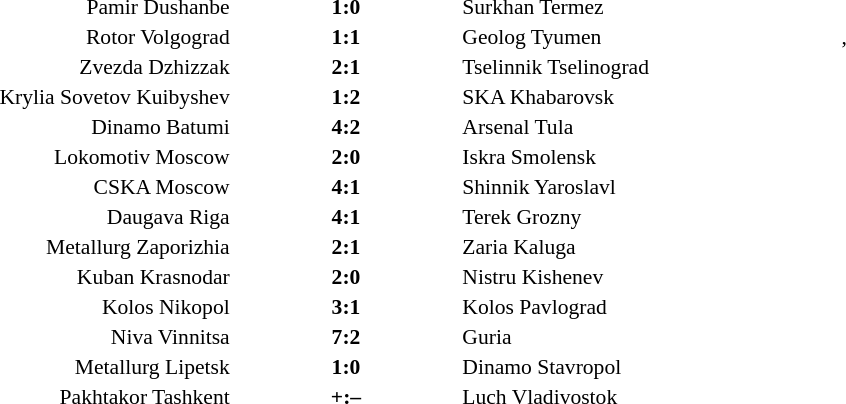<table style="width:100%;" cellspacing="1">
<tr>
<th width=20%></th>
<th width=12%></th>
<th width=20%></th>
<th></th>
</tr>
<tr style=font-size:90%>
<td align=right>Pamir Dushanbe</td>
<td align=center><strong>1:0</strong></td>
<td>Surkhan Termez</td>
<td></td>
</tr>
<tr style=font-size:90%>
<td align=right>Rotor Volgograd</td>
<td align=center><strong>1:1</strong></td>
<td>Geolog Tyumen</td>
<td>, </td>
</tr>
<tr style=font-size:90%>
<td align=right>Zvezda Dzhizzak</td>
<td align=center><strong>2:1</strong></td>
<td>Tselinnik Tselinograd</td>
<td></td>
</tr>
<tr style=font-size:90%>
<td align=right>Krylia Sovetov Kuibyshev</td>
<td align=center><strong>1:2</strong></td>
<td>SKA Khabarovsk</td>
<td></td>
</tr>
<tr style=font-size:90%>
<td align=right>Dinamo Batumi</td>
<td align=center><strong>4:2</strong></td>
<td>Arsenal Tula</td>
<td></td>
</tr>
<tr style=font-size:90%>
<td align=right>Lokomotiv Moscow</td>
<td align=center><strong>2:0</strong></td>
<td>Iskra Smolensk</td>
<td></td>
</tr>
<tr style=font-size:90%>
<td align=right>CSKA Moscow</td>
<td align=center><strong>4:1</strong></td>
<td>Shinnik Yaroslavl</td>
<td></td>
</tr>
<tr style=font-size:90%>
<td align=right>Daugava Riga</td>
<td align=center><strong>4:1</strong></td>
<td>Terek Grozny</td>
<td></td>
</tr>
<tr style=font-size:90%>
<td align=right>Metallurg Zaporizhia</td>
<td align=center><strong>2:1</strong></td>
<td>Zaria Kaluga</td>
<td></td>
</tr>
<tr style=font-size:90%>
<td align=right>Kuban Krasnodar</td>
<td align=center><strong>2:0</strong></td>
<td>Nistru Kishenev</td>
<td></td>
</tr>
<tr style=font-size:90%>
<td align=right>Kolos Nikopol</td>
<td align=center><strong>3:1</strong></td>
<td>Kolos Pavlograd</td>
<td></td>
</tr>
<tr style=font-size:90%>
<td align=right>Niva Vinnitsa</td>
<td align=center><strong>7:2</strong></td>
<td>Guria</td>
<td></td>
</tr>
<tr style=font-size:90%>
<td align=right>Metallurg Lipetsk</td>
<td align=center><strong>1:0</strong></td>
<td>Dinamo Stavropol</td>
<td></td>
</tr>
<tr style=font-size:90%>
<td align=right>Pakhtakor Tashkent</td>
<td align=center><strong>+:–</strong></td>
<td>Luch Vladivostok</td>
<td></td>
</tr>
</table>
